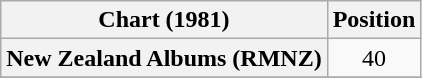<table class="wikitable plainrowheaders" style="text-align:center">
<tr>
<th scope="col">Chart (1981)</th>
<th scope="col">Position</th>
</tr>
<tr>
<th scope="row">New Zealand Albums (RMNZ)</th>
<td>40</td>
</tr>
<tr>
</tr>
</table>
